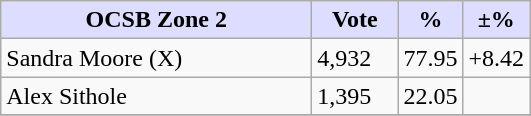<table class="wikitable">
<tr>
<th style="background:#DDDDFF" width="200px">OCSB Zone 2</th>
<th style="background:#DDDDFF" width="50px">Vote</th>
<th style="background:#DDDDFF" width="30px">%</th>
<th style="background:#DDDDFF" width="30px">±%</th>
</tr>
<tr>
<td>Sandra Moore (X)</td>
<td>4,932</td>
<td>77.95</td>
<td>+8.42</td>
</tr>
<tr>
<td>Alex Sithole</td>
<td>1,395</td>
<td>22.05</td>
<td></td>
</tr>
<tr>
</tr>
</table>
